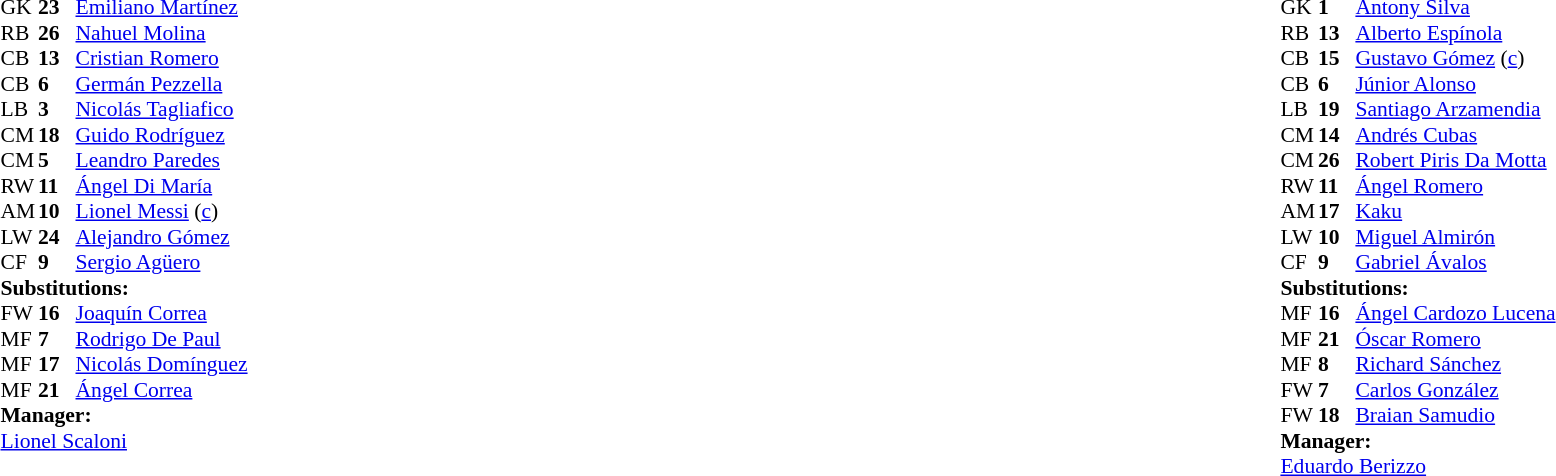<table width="100%">
<tr>
<td valign="top" width="40%"><br><table style="font-size:90%" cellspacing="0" cellpadding="0">
<tr>
<th width=25></th>
<th width=25></th>
</tr>
<tr>
<td>GK</td>
<td><strong>23</strong></td>
<td><a href='#'>Emiliano Martínez</a></td>
</tr>
<tr>
<td>RB</td>
<td><strong>26</strong></td>
<td><a href='#'>Nahuel Molina</a></td>
</tr>
<tr>
<td>CB</td>
<td><strong>13</strong></td>
<td><a href='#'>Cristian Romero</a></td>
</tr>
<tr>
<td>CB</td>
<td><strong>6</strong></td>
<td><a href='#'>Germán Pezzella</a></td>
</tr>
<tr>
<td>LB</td>
<td><strong>3</strong></td>
<td><a href='#'>Nicolás Tagliafico</a></td>
</tr>
<tr>
<td>CM</td>
<td><strong>18</strong></td>
<td><a href='#'>Guido Rodríguez</a></td>
</tr>
<tr>
<td>CM</td>
<td><strong>5</strong></td>
<td><a href='#'>Leandro Paredes</a></td>
<td></td>
<td></td>
</tr>
<tr>
<td>RW</td>
<td><strong>11</strong></td>
<td><a href='#'>Ángel Di María</a></td>
<td></td>
<td></td>
</tr>
<tr>
<td>AM</td>
<td><strong>10</strong></td>
<td><a href='#'>Lionel Messi</a> (<a href='#'>c</a>)</td>
</tr>
<tr>
<td>LW</td>
<td><strong>24</strong></td>
<td><a href='#'>Alejandro Gómez</a></td>
<td></td>
<td></td>
</tr>
<tr>
<td>CF</td>
<td><strong>9</strong></td>
<td><a href='#'>Sergio Agüero</a></td>
<td></td>
<td></td>
</tr>
<tr>
<td colspan=3><strong>Substitutions:</strong></td>
</tr>
<tr>
<td>FW</td>
<td><strong>16</strong></td>
<td><a href='#'>Joaquín Correa</a></td>
<td></td>
<td></td>
</tr>
<tr>
<td>MF</td>
<td><strong>7</strong></td>
<td><a href='#'>Rodrigo De Paul</a></td>
<td></td>
<td></td>
</tr>
<tr>
<td>MF</td>
<td><strong>17</strong></td>
<td><a href='#'>Nicolás Domínguez</a></td>
<td></td>
<td></td>
</tr>
<tr>
<td>MF</td>
<td><strong>21</strong></td>
<td><a href='#'>Ángel Correa</a></td>
<td></td>
<td></td>
</tr>
<tr>
<td colspan=3><strong>Manager:</strong></td>
</tr>
<tr>
<td colspan=3><a href='#'>Lionel Scaloni</a></td>
</tr>
</table>
</td>
<td valign="top"></td>
<td valign="top" width="50%"><br><table style="font-size:90%; margin:auto" cellspacing="0" cellpadding="0">
<tr>
<th width=25></th>
<th width=25></th>
</tr>
<tr>
<td>GK</td>
<td><strong>1</strong></td>
<td><a href='#'>Antony Silva</a></td>
</tr>
<tr>
<td>RB</td>
<td><strong>13</strong></td>
<td><a href='#'>Alberto Espínola</a></td>
</tr>
<tr>
<td>CB</td>
<td><strong>15</strong></td>
<td><a href='#'>Gustavo Gómez</a> (<a href='#'>c</a>)</td>
<td></td>
</tr>
<tr>
<td>CB</td>
<td><strong>6</strong></td>
<td><a href='#'>Júnior Alonso</a></td>
</tr>
<tr>
<td>LB</td>
<td><strong>19</strong></td>
<td><a href='#'>Santiago Arzamendia</a></td>
</tr>
<tr>
<td>CM</td>
<td><strong>14</strong></td>
<td><a href='#'>Andrés Cubas</a></td>
<td></td>
<td></td>
</tr>
<tr>
<td>CM</td>
<td><strong>26</strong></td>
<td><a href='#'>Robert Piris Da Motta</a></td>
<td></td>
<td></td>
</tr>
<tr>
<td>RW</td>
<td><strong>11</strong></td>
<td><a href='#'>Ángel Romero</a></td>
<td></td>
<td></td>
</tr>
<tr>
<td>AM</td>
<td><strong>17</strong></td>
<td><a href='#'>Kaku</a></td>
<td></td>
<td></td>
</tr>
<tr>
<td>LW</td>
<td><strong>10</strong></td>
<td><a href='#'>Miguel Almirón</a></td>
</tr>
<tr>
<td>CF</td>
<td><strong>9</strong></td>
<td><a href='#'>Gabriel Ávalos</a></td>
<td></td>
<td></td>
</tr>
<tr>
<td colspan=3><strong>Substitutions:</strong></td>
</tr>
<tr>
<td>MF</td>
<td><strong>16</strong></td>
<td><a href='#'>Ángel Cardozo Lucena</a></td>
<td></td>
<td></td>
</tr>
<tr>
<td>MF</td>
<td><strong>21</strong></td>
<td><a href='#'>Óscar Romero</a></td>
<td></td>
<td></td>
</tr>
<tr>
<td>MF</td>
<td><strong>8</strong></td>
<td><a href='#'>Richard Sánchez</a></td>
<td></td>
<td></td>
</tr>
<tr>
<td>FW</td>
<td><strong>7</strong></td>
<td><a href='#'>Carlos González</a></td>
<td></td>
<td></td>
</tr>
<tr>
<td>FW</td>
<td><strong>18</strong></td>
<td><a href='#'>Braian Samudio</a></td>
<td></td>
<td></td>
</tr>
<tr>
<td colspan=3><strong>Manager:</strong></td>
</tr>
<tr>
<td colspan=3> <a href='#'>Eduardo Berizzo</a></td>
</tr>
</table>
</td>
</tr>
</table>
